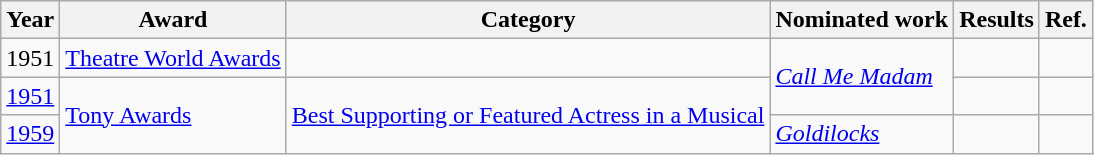<table class="wikitable">
<tr>
<th>Year</th>
<th>Award</th>
<th>Category</th>
<th>Nominated work</th>
<th>Results</th>
<th>Ref.</th>
</tr>
<tr>
<td>1951</td>
<td><a href='#'>Theatre World Awards</a></td>
<td></td>
<td rowspan="2"><em><a href='#'>Call Me Madam</a></em></td>
<td></td>
<td align="center"></td>
</tr>
<tr>
<td><a href='#'>1951</a></td>
<td rowspan="2"><a href='#'>Tony Awards</a></td>
<td rowspan="2"><a href='#'>Best Supporting or Featured Actress in a Musical</a></td>
<td></td>
<td align="center"></td>
</tr>
<tr>
<td><a href='#'>1959</a></td>
<td><em><a href='#'>Goldilocks</a></em></td>
<td></td>
<td align="center"></td>
</tr>
</table>
